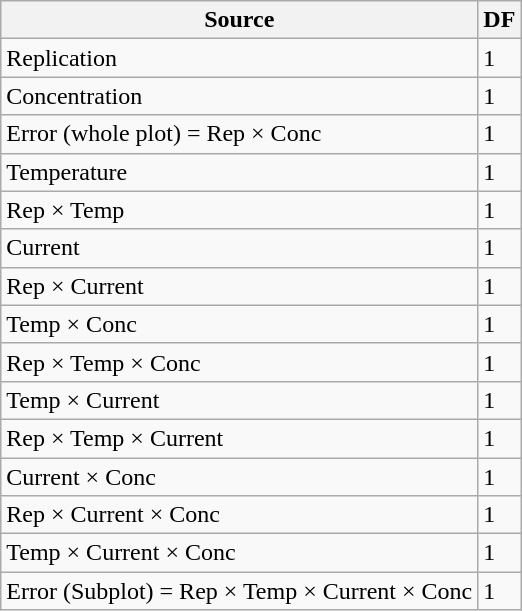<table class="wikitable">
<tr>
<th>Source</th>
<th>DF</th>
</tr>
<tr>
<td>Replication</td>
<td>1</td>
</tr>
<tr>
<td>Concentration</td>
<td>1</td>
</tr>
<tr>
<td>Error (whole plot) = Rep × Conc</td>
<td>1</td>
</tr>
<tr>
<td>Temperature</td>
<td>1</td>
</tr>
<tr>
<td>Rep × Temp</td>
<td>1</td>
</tr>
<tr>
<td>Current</td>
<td>1</td>
</tr>
<tr>
<td>Rep × Current</td>
<td>1</td>
</tr>
<tr>
<td>Temp × Conc</td>
<td>1</td>
</tr>
<tr>
<td>Rep × Temp × Conc</td>
<td>1</td>
</tr>
<tr>
<td>Temp × Current</td>
<td>1</td>
</tr>
<tr>
<td>Rep × Temp × Current</td>
<td>1</td>
</tr>
<tr>
<td>Current × Conc</td>
<td>1</td>
</tr>
<tr>
<td>Rep × Current × Conc</td>
<td>1</td>
</tr>
<tr>
<td>Temp × Current × Conc</td>
<td>1</td>
</tr>
<tr>
<td>Error (Subplot) = Rep × Temp × Current × Conc</td>
<td>1</td>
</tr>
</table>
